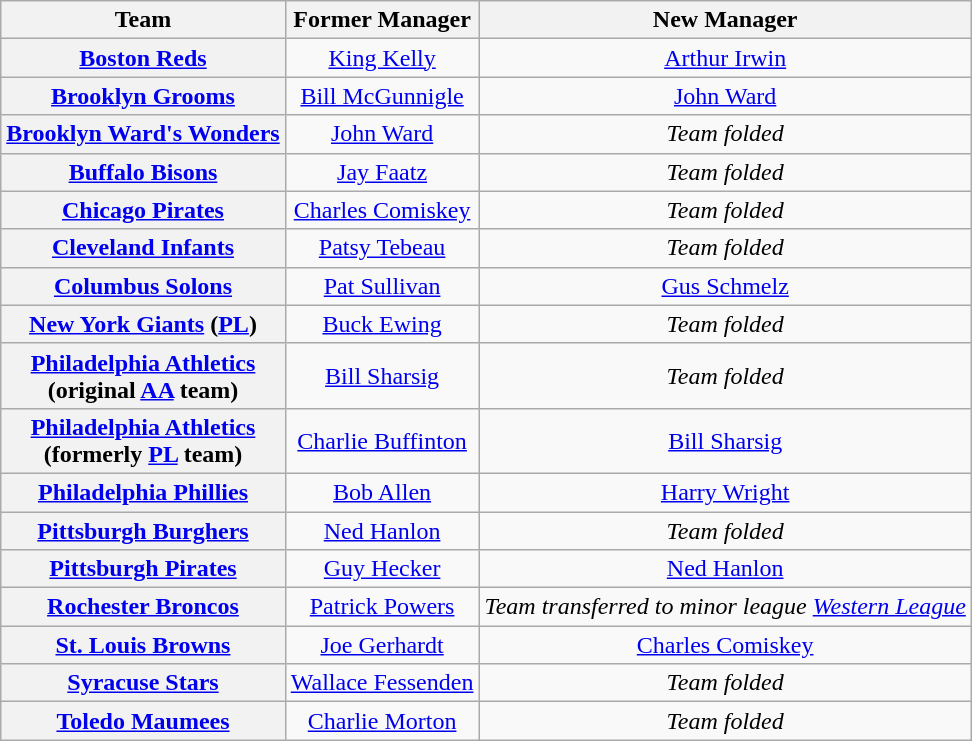<table class="wikitable plainrowheaders" style="text-align:center;">
<tr>
<th scope="col">Team</th>
<th scope="col">Former Manager</th>
<th scope="col">New Manager</th>
</tr>
<tr>
<th scope="row" style="text-align:center;"><a href='#'>Boston Reds</a></th>
<td><a href='#'>King Kelly</a></td>
<td><a href='#'>Arthur Irwin</a></td>
</tr>
<tr>
<th scope="row" style="text-align:center;"><a href='#'>Brooklyn Grooms</a></th>
<td><a href='#'>Bill McGunnigle</a></td>
<td><a href='#'>John Ward</a></td>
</tr>
<tr>
<th scope="row" style="text-align:center;"><a href='#'>Brooklyn Ward's Wonders</a></th>
<td><a href='#'>John Ward</a></td>
<td><em>Team folded</em></td>
</tr>
<tr>
<th scope="row" style="text-align:center;"><a href='#'>Buffalo Bisons</a></th>
<td><a href='#'>Jay Faatz</a></td>
<td><em>Team folded</em></td>
</tr>
<tr>
<th scope="row" style="text-align:center;"><a href='#'>Chicago Pirates</a></th>
<td><a href='#'>Charles Comiskey</a></td>
<td><em>Team folded</em></td>
</tr>
<tr>
<th scope="row" style="text-align:center;"><a href='#'>Cleveland Infants</a></th>
<td><a href='#'>Patsy Tebeau</a></td>
<td><em>Team folded</em></td>
</tr>
<tr>
<th scope="row" style="text-align:center;"><a href='#'>Columbus Solons</a></th>
<td><a href='#'>Pat Sullivan</a></td>
<td><a href='#'>Gus Schmelz</a></td>
</tr>
<tr>
<th scope="row" style="text-align:center;"><a href='#'>New York Giants</a> (<a href='#'>PL</a>)</th>
<td><a href='#'>Buck Ewing</a></td>
<td><em>Team folded</em></td>
</tr>
<tr>
<th scope="row" style="text-align:center;"><a href='#'>Philadelphia Athletics</a><br>(original <a href='#'>AA</a> team)</th>
<td><a href='#'>Bill Sharsig</a></td>
<td><em>Team folded</em></td>
</tr>
<tr>
<th scope="row" style="text-align:center;"><a href='#'>Philadelphia Athletics</a><br>(formerly <a href='#'>PL</a> team)</th>
<td><a href='#'>Charlie Buffinton</a></td>
<td><a href='#'>Bill Sharsig</a></td>
</tr>
<tr>
<th scope="row" style="text-align:center;"><a href='#'>Philadelphia Phillies</a></th>
<td><a href='#'>Bob Allen</a></td>
<td><a href='#'>Harry Wright</a></td>
</tr>
<tr>
<th scope="row" style="text-align:center;"><a href='#'>Pittsburgh Burghers</a></th>
<td><a href='#'>Ned Hanlon</a></td>
<td><em>Team folded</em></td>
</tr>
<tr>
<th scope="row" style="text-align:center;"><a href='#'>Pittsburgh Pirates</a></th>
<td><a href='#'>Guy Hecker</a></td>
<td><a href='#'>Ned Hanlon</a></td>
</tr>
<tr>
<th scope="row" style="text-align:center;"><a href='#'>Rochester Broncos</a></th>
<td><a href='#'>Patrick Powers</a></td>
<td><em>Team transferred to minor league <a href='#'>Western League</a></em></td>
</tr>
<tr>
<th scope="row" style="text-align:center;"><a href='#'>St. Louis Browns</a></th>
<td><a href='#'>Joe Gerhardt</a></td>
<td><a href='#'>Charles Comiskey</a></td>
</tr>
<tr>
<th scope="row" style="text-align:center;"><a href='#'>Syracuse Stars</a></th>
<td><a href='#'>Wallace Fessenden</a></td>
<td><em>Team folded</em></td>
</tr>
<tr>
<th scope="row" style="text-align:center;"><a href='#'>Toledo Maumees</a></th>
<td><a href='#'>Charlie Morton</a></td>
<td><em>Team folded</em></td>
</tr>
</table>
